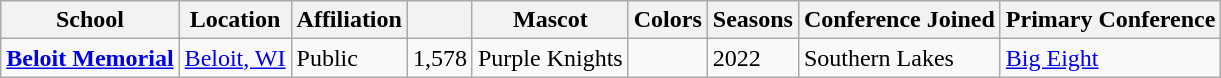<table class="wikitable sortable">
<tr>
<th>School</th>
<th>Location</th>
<th>Affiliation</th>
<th></th>
<th>Mascot</th>
<th>Colors</th>
<th>Seasons</th>
<th>Conference Joined</th>
<th>Primary Conference</th>
</tr>
<tr>
<td><a href='#'><strong>Beloit Memorial</strong></a></td>
<td><a href='#'>Beloit, WI</a></td>
<td>Public</td>
<td>1,578</td>
<td>Purple Knights</td>
<td> </td>
<td>2022</td>
<td>Southern Lakes</td>
<td><a href='#'>Big Eight</a></td>
</tr>
</table>
